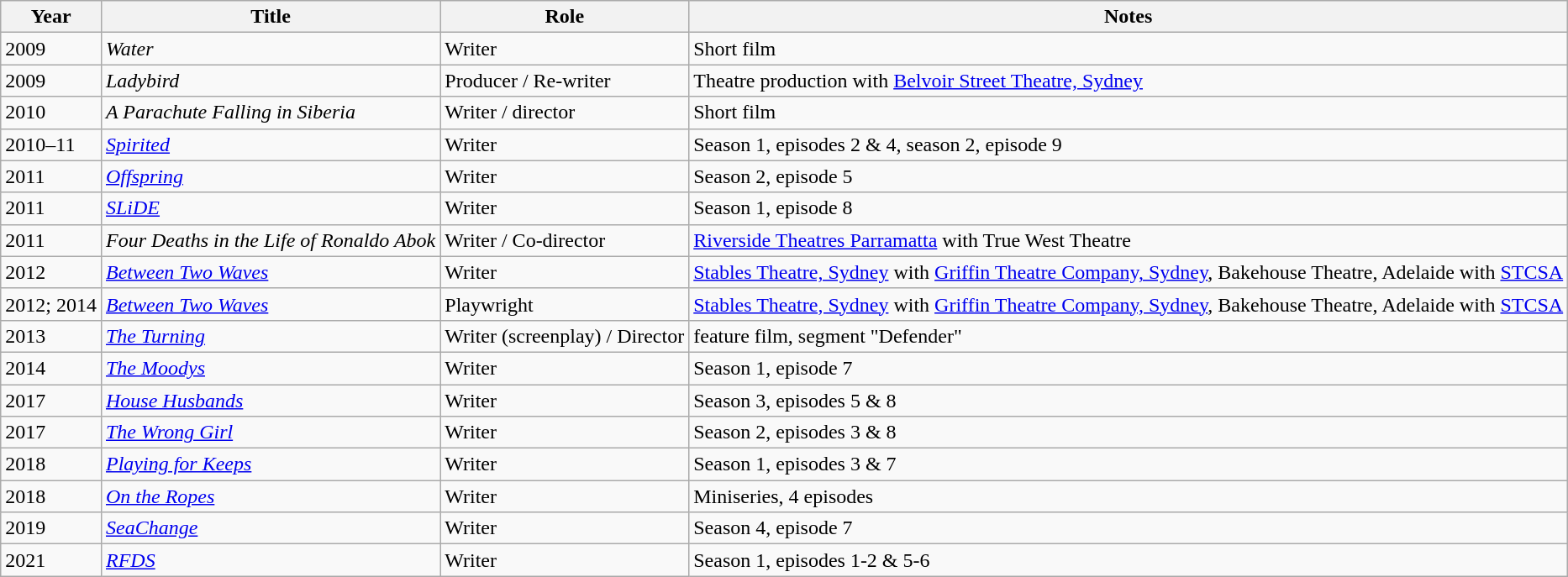<table class="wikitable plainrowheaders sortable">
<tr>
<th scope="col">Year</th>
<th scope="col">Title</th>
<th scope="col">Role</th>
<th class="unsortable">Notes</th>
</tr>
<tr>
<td>2009</td>
<td><em>Water</em></td>
<td>Writer</td>
<td>Short film</td>
</tr>
<tr>
<td>2009</td>
<td><em>Ladybird</em></td>
<td>Producer / Re-writer</td>
<td>Theatre production with <a href='#'>Belvoir Street Theatre, Sydney</a></td>
</tr>
<tr>
<td>2010</td>
<td><em>A Parachute Falling in Siberia</em></td>
<td>Writer / director</td>
<td>Short film</td>
</tr>
<tr>
<td>2010–11</td>
<td><em><a href='#'>Spirited</a></em></td>
<td>Writer</td>
<td>Season 1, episodes 2 & 4, season 2, episode 9</td>
</tr>
<tr>
<td>2011</td>
<td><em><a href='#'>Offspring</a></em></td>
<td>Writer</td>
<td>Season 2, episode 5</td>
</tr>
<tr>
<td>2011</td>
<td><em><a href='#'>SLiDE</a></em></td>
<td>Writer</td>
<td>Season 1, episode 8</td>
</tr>
<tr>
<td>2011</td>
<td><em>Four Deaths in the Life of Ronaldo Abok</em></td>
<td>Writer / Co-director</td>
<td><a href='#'>Riverside Theatres Parramatta</a> with True West Theatre</td>
</tr>
<tr>
<td>2012</td>
<td><em><a href='#'>Between Two Waves</a></em></td>
<td>Writer</td>
<td><a href='#'>Stables Theatre, Sydney</a> with <a href='#'>Griffin Theatre Company, Sydney</a>, Bakehouse Theatre, Adelaide with <a href='#'>STCSA</a></td>
</tr>
<tr>
<td>2012; 2014</td>
<td><em><a href='#'>Between Two Waves</a></em></td>
<td>Playwright</td>
<td><a href='#'>Stables Theatre, Sydney</a> with <a href='#'>Griffin Theatre Company, Sydney</a>, Bakehouse Theatre, Adelaide with <a href='#'>STCSA</a></td>
</tr>
<tr>
<td>2013</td>
<td><em><a href='#'>The Turning</a></em></td>
<td>Writer (screenplay) / Director</td>
<td>feature film, segment "Defender"</td>
</tr>
<tr>
<td>2014</td>
<td><em><a href='#'>The Moodys</a></em></td>
<td>Writer</td>
<td>Season 1, episode 7</td>
</tr>
<tr>
<td>2017</td>
<td><em><a href='#'>House Husbands</a></em></td>
<td>Writer</td>
<td>Season 3, episodes 5 & 8</td>
</tr>
<tr>
<td>2017</td>
<td><em><a href='#'>The Wrong Girl</a></em></td>
<td>Writer</td>
<td>Season 2, episodes 3 & 8</td>
</tr>
<tr>
<td>2018</td>
<td><em><a href='#'>Playing for Keeps</a></em></td>
<td>Writer</td>
<td>Season 1, episodes 3 & 7</td>
</tr>
<tr>
<td>2018</td>
<td><em><a href='#'>On the Ropes</a></em></td>
<td>Writer</td>
<td>Miniseries, 4 episodes</td>
</tr>
<tr>
<td>2019</td>
<td><em><a href='#'>SeaChange</a></em></td>
<td>Writer</td>
<td>Season 4, episode 7</td>
</tr>
<tr>
<td>2021</td>
<td><em><a href='#'>RFDS</a></em></td>
<td>Writer</td>
<td>Season 1, episodes 1-2 & 5-6</td>
</tr>
</table>
